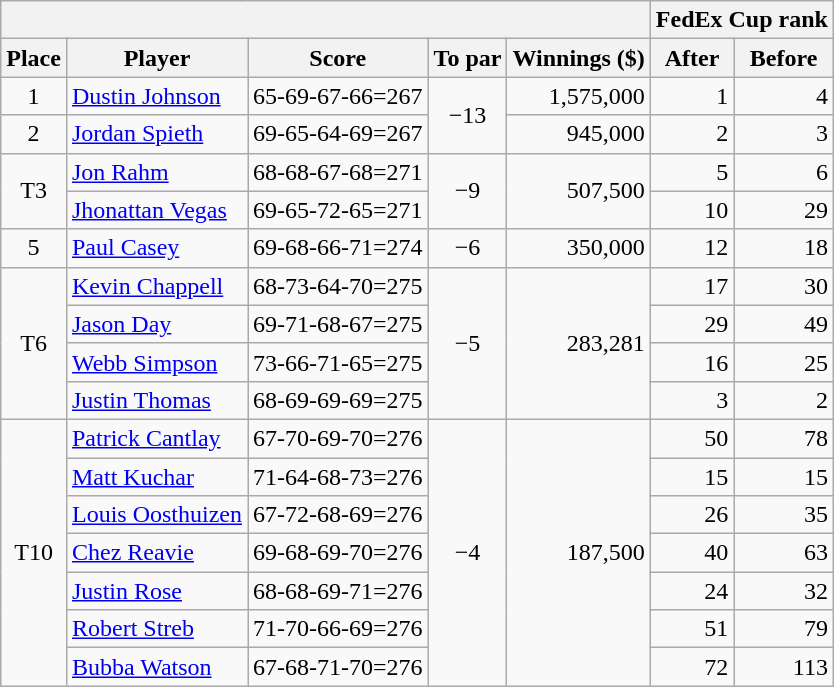<table class=wikitable>
<tr>
<th colspan=5></th>
<th colspan=2>FedEx Cup rank</th>
</tr>
<tr>
<th>Place</th>
<th>Player</th>
<th>Score</th>
<th>To par</th>
<th>Winnings ($)</th>
<th>After</th>
<th>Before</th>
</tr>
<tr>
<td align=center>1</td>
<td> <a href='#'>Dustin Johnson</a></td>
<td>65-69-67-66=267</td>
<td rowspan=2 align=center>−13</td>
<td align=right>1,575,000</td>
<td align=right>1</td>
<td align=right>4</td>
</tr>
<tr>
<td align=center>2</td>
<td> <a href='#'>Jordan Spieth</a></td>
<td>69-65-64-69=267</td>
<td align=right>945,000</td>
<td align=right>2</td>
<td align=right>3</td>
</tr>
<tr>
<td rowspan=2 align=center>T3</td>
<td> <a href='#'>Jon Rahm</a></td>
<td>68-68-67-68=271</td>
<td rowspan=2 align=center>−9</td>
<td rowspan=2 align=right>507,500</td>
<td align=right>5</td>
<td align=right>6</td>
</tr>
<tr>
<td> <a href='#'>Jhonattan Vegas</a></td>
<td>69-65-72-65=271</td>
<td align=right>10</td>
<td align=right>29</td>
</tr>
<tr>
<td align=center>5</td>
<td> <a href='#'>Paul Casey</a></td>
<td>69-68-66-71=274</td>
<td align=center>−6</td>
<td align=right>350,000</td>
<td align=right>12</td>
<td align=right>18</td>
</tr>
<tr>
<td rowspan=4 align=center>T6</td>
<td> <a href='#'>Kevin Chappell</a></td>
<td>68-73-64-70=275</td>
<td rowspan=4 align=center>−5</td>
<td rowspan=4 align=right>283,281</td>
<td align=right>17</td>
<td align=right>30</td>
</tr>
<tr>
<td> <a href='#'>Jason Day</a></td>
<td>69-71-68-67=275</td>
<td align=right>29</td>
<td align=right>49</td>
</tr>
<tr>
<td> <a href='#'>Webb Simpson</a></td>
<td>73-66-71-65=275</td>
<td align=right>16</td>
<td align=right>25</td>
</tr>
<tr>
<td> <a href='#'>Justin Thomas</a></td>
<td>68-69-69-69=275</td>
<td align=right>3</td>
<td align=right>2</td>
</tr>
<tr>
<td rowspan=7 align=center>T10</td>
<td> <a href='#'>Patrick Cantlay</a></td>
<td>67-70-69-70=276</td>
<td rowspan=7 align=center>−4</td>
<td rowspan=7 align=right>187,500</td>
<td align=right>50</td>
<td align=right>78</td>
</tr>
<tr>
<td> <a href='#'>Matt Kuchar</a></td>
<td>71-64-68-73=276</td>
<td align=right>15</td>
<td align=right>15</td>
</tr>
<tr>
<td> <a href='#'>Louis Oosthuizen</a></td>
<td>67-72-68-69=276</td>
<td align=right>26</td>
<td align=right>35</td>
</tr>
<tr>
<td> <a href='#'>Chez Reavie</a></td>
<td>69-68-69-70=276</td>
<td align=right>40</td>
<td align=right>63</td>
</tr>
<tr>
<td> <a href='#'>Justin Rose</a></td>
<td>68-68-69-71=276</td>
<td align=right>24</td>
<td align=right>32</td>
</tr>
<tr>
<td> <a href='#'>Robert Streb</a></td>
<td>71-70-66-69=276</td>
<td align=right>51</td>
<td align=right>79</td>
</tr>
<tr>
<td> <a href='#'>Bubba Watson</a></td>
<td>67-68-71-70=276</td>
<td align=right>72</td>
<td align=right>113</td>
</tr>
</table>
